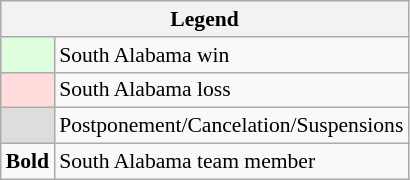<table class="wikitable" style="font-size:90%">
<tr>
<th colspan="2">Legend</th>
</tr>
<tr>
<td bgcolor="#ddffdd"> </td>
<td>South Alabama win</td>
</tr>
<tr>
<td bgcolor="#ffdddd"> </td>
<td>South Alabama loss</td>
</tr>
<tr>
<td bgcolor="#dddddd"> </td>
<td>Postponement/Cancelation/Suspensions</td>
</tr>
<tr>
<td><strong>Bold</strong></td>
<td>South Alabama team member</td>
</tr>
</table>
